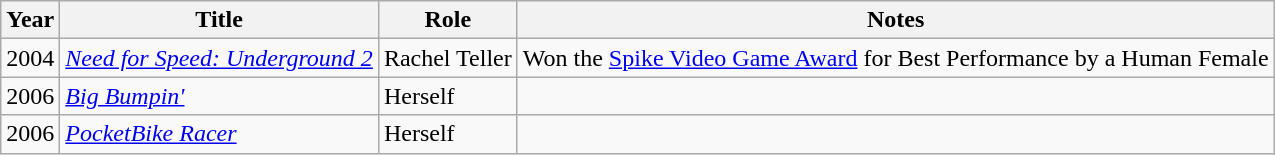<table class="wikitable sortable">
<tr>
<th>Year</th>
<th>Title</th>
<th>Role</th>
<th class="unsortable">Notes</th>
</tr>
<tr>
<td>2004</td>
<td><em><a href='#'>Need for Speed: Underground 2</a></em></td>
<td>Rachel Teller</td>
<td>Won the <a href='#'>Spike Video Game Award</a> for Best Performance by a Human Female</td>
</tr>
<tr>
<td>2006</td>
<td><em><a href='#'>Big Bumpin'</a></em></td>
<td>Herself</td>
<td></td>
</tr>
<tr>
<td>2006</td>
<td><em><a href='#'>PocketBike Racer</a></em></td>
<td>Herself</td>
<td></td>
</tr>
</table>
